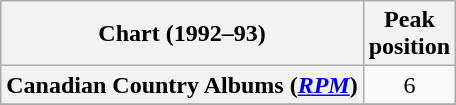<table class="wikitable sortable plainrowheaders" style="text-align:center">
<tr>
<th scope="col">Chart (1992–93)</th>
<th scope="col">Peak<br> position</th>
</tr>
<tr>
<th scope="row">Canadian Country Albums (<em><a href='#'>RPM</a></em>)</th>
<td>6</td>
</tr>
<tr>
</tr>
<tr>
</tr>
<tr>
</tr>
</table>
